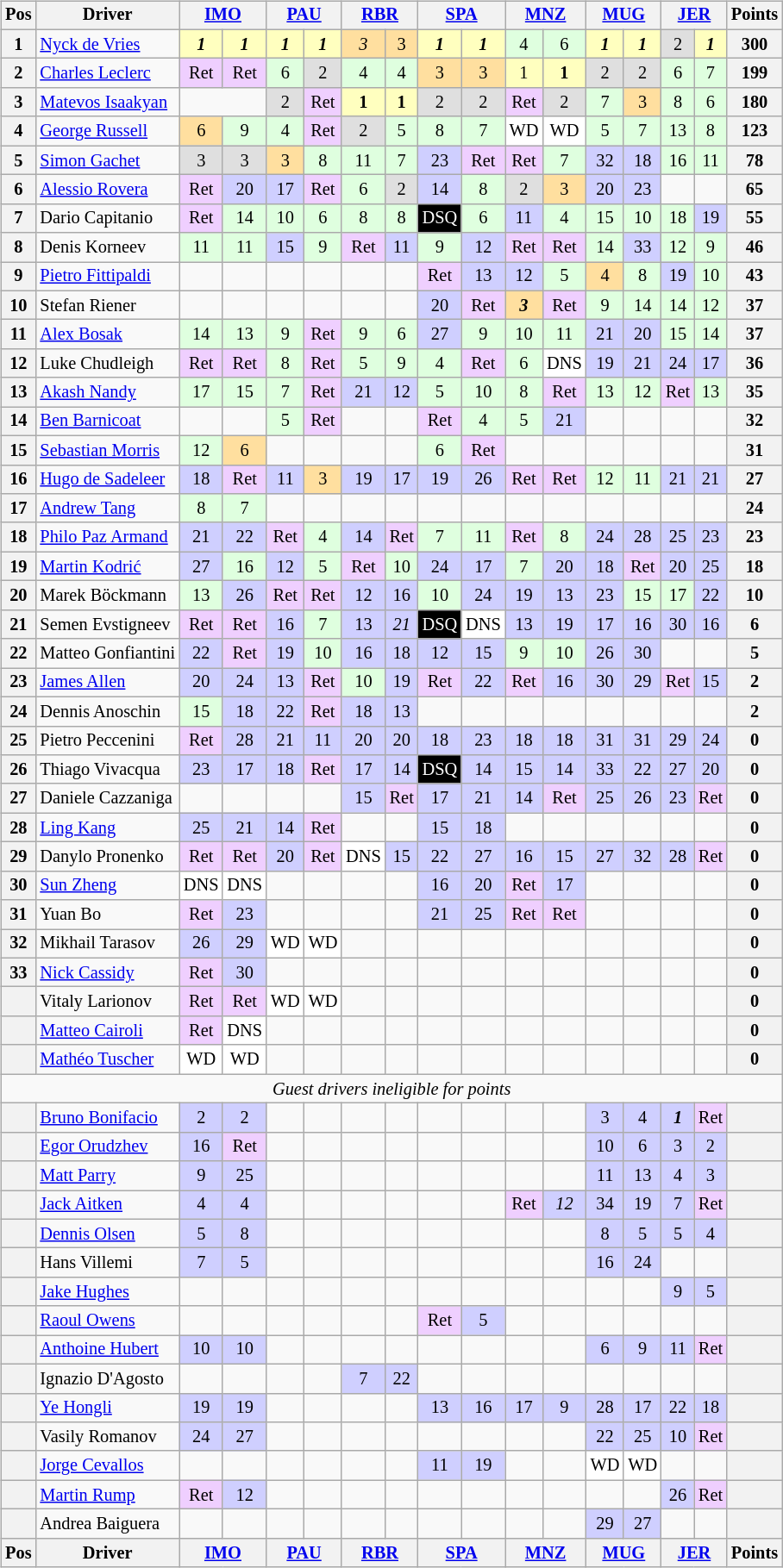<table>
<tr>
<td><br><table class="wikitable" style="font-size: 85%; text-align: center;">
<tr valign="top">
<th valign=middle>Pos</th>
<th valign=middle>Driver</th>
<th colspan=2><a href='#'>IMO</a><br></th>
<th colspan=2><a href='#'>PAU</a><br></th>
<th colspan=2><a href='#'>RBR</a><br></th>
<th colspan=2><a href='#'>SPA</a><br></th>
<th colspan=2><a href='#'>MNZ</a><br></th>
<th colspan=2><a href='#'>MUG</a><br></th>
<th colspan=2><a href='#'>JER</a><br></th>
<th valign=middle>Points</th>
</tr>
<tr>
<th>1</th>
<td align=left> <a href='#'>Nyck de Vries</a></td>
<td style="background:#FFFFBF;"><strong><em>1</em></strong></td>
<td style="background:#FFFFBF;"><strong><em>1</em></strong></td>
<td style="background:#FFFFBF;"><strong><em>1</em></strong></td>
<td style="background:#FFFFBF;"><strong><em>1</em></strong></td>
<td style="background:#FFDF9F;"><em>3</em></td>
<td style="background:#FFDF9F;">3</td>
<td style="background:#FFFFBF;"><strong><em>1</em></strong></td>
<td style="background:#FFFFBF;"><strong><em>1</em></strong></td>
<td style="background:#DFFFDF;">4</td>
<td style="background:#DFFFDF;">6</td>
<td style="background:#FFFFBF;"><strong><em>1</em></strong></td>
<td style="background:#FFFFBF;"><strong><em>1</em></strong></td>
<td style="background:#DFDFDF;">2</td>
<td style="background:#FFFFBF;"><strong><em>1</em></strong></td>
<th>300</th>
</tr>
<tr>
<th>2</th>
<td align=left> <a href='#'>Charles Leclerc</a></td>
<td style="background:#EFCFFF;">Ret</td>
<td style="background:#EFCFFF;">Ret</td>
<td style="background:#DFFFDF;">6</td>
<td style="background:#DFDFDF;">2</td>
<td style="background:#DFFFDF;">4</td>
<td style="background:#DFFFDF;">4</td>
<td style="background:#FFDF9F;">3</td>
<td style="background:#FFDF9F;">3</td>
<td style="background:#FFFFBF;">1</td>
<td style="background:#FFFFBF;"><strong>1</strong></td>
<td style="background:#DFDFDF;">2</td>
<td style="background:#DFDFDF;">2</td>
<td style="background:#DFFFDF;">6</td>
<td style="background:#DFFFDF;">7</td>
<th>199</th>
</tr>
<tr>
<th>3</th>
<td align=left> <a href='#'>Matevos Isaakyan</a></td>
<td colspan=2 align=center></td>
<td style="background:#DFDFDF;">2</td>
<td style="background:#EFCFFF;">Ret</td>
<td style="background:#FFFFBF;"><strong>1</strong></td>
<td style="background:#FFFFBF;"><strong>1</strong></td>
<td style="background:#DFDFDF;">2</td>
<td style="background:#DFDFDF;">2</td>
<td style="background:#EFCFFF;">Ret</td>
<td style="background:#DFDFDF;">2</td>
<td style="background:#DFFFDF;">7</td>
<td style="background:#FFDF9F;">3</td>
<td style="background:#DFFFDF;">8</td>
<td style="background:#DFFFDF;">6</td>
<th>180</th>
</tr>
<tr>
<th>4</th>
<td align=left> <a href='#'>George Russell</a></td>
<td style="background:#FFDF9F;">6</td>
<td style="background:#DFFFDF;">9</td>
<td style="background:#DFFFDF;">4</td>
<td style="background:#EFCFFF;">Ret</td>
<td style="background:#DFDFDF;">2</td>
<td style="background:#DFFFDF;">5</td>
<td style="background:#DFFFDF;">8</td>
<td style="background:#DFFFDF;">7</td>
<td style="background:#FFFFFF;">WD</td>
<td style="background:#FFFFFF;">WD</td>
<td style="background:#DFFFDF;">5</td>
<td style="background:#DFFFDF;">7</td>
<td style="background:#DFFFDF;">13</td>
<td style="background:#DFFFDF;">8</td>
<th>123</th>
</tr>
<tr>
<th>5</th>
<td align=left> <a href='#'>Simon Gachet</a></td>
<td style="background:#DFDFDF;">3</td>
<td style="background:#DFDFDF;">3</td>
<td style="background:#FFDF9F;">3</td>
<td style="background:#DFFFDF;">8</td>
<td style="background:#DFFFDF;">11</td>
<td style="background:#DFFFDF;">7</td>
<td style="background:#CFCFFF;">23</td>
<td style="background:#EFCFFF;">Ret</td>
<td style="background:#EFCFFF;">Ret</td>
<td style="background:#DFFFDF;">7</td>
<td style="background:#CFCFFF;">32</td>
<td style="background:#CFCFFF;">18</td>
<td style="background:#DFFFDF;">16</td>
<td style="background:#DFFFDF;">11</td>
<th>78</th>
</tr>
<tr>
<th>6</th>
<td align=left> <a href='#'>Alessio Rovera</a></td>
<td style="background:#EFCFFF;">Ret</td>
<td style="background:#CFCFFF;">20</td>
<td style="background:#CFCFFF;">17</td>
<td style="background:#EFCFFF;">Ret</td>
<td style="background:#DFFFDF;">6</td>
<td style="background:#DFDFDF;">2</td>
<td style="background:#CFCFFF;">14</td>
<td style="background:#DFFFDF;">8</td>
<td style="background:#DFDFDF;">2</td>
<td style="background:#FFDF9F;">3</td>
<td style="background:#CFCFFF;">20</td>
<td style="background:#CFCFFF;">23</td>
<td></td>
<td></td>
<th>65</th>
</tr>
<tr>
<th>7</th>
<td align=left> Dario Capitanio</td>
<td style="background:#EFCFFF;">Ret</td>
<td style="background:#DFFFDF;">14</td>
<td style="background:#DFFFDF;">10</td>
<td style="background:#DFFFDF;">6</td>
<td style="background:#DFFFDF;">8</td>
<td style="background:#DFFFDF;">8</td>
<td style="background:black; color:white;">DSQ</td>
<td style="background:#DFFFDF;">6</td>
<td style="background:#CFCFFF;">11</td>
<td style="background:#DFFFDF;">4</td>
<td style="background:#DFFFDF;">15</td>
<td style="background:#DFFFDF;">10</td>
<td style="background:#DFFFDF;">18</td>
<td style="background:#CFCFFF;">19</td>
<th>55</th>
</tr>
<tr>
<th>8</th>
<td align=left> Denis Korneev</td>
<td style="background:#DFFFDF;">11</td>
<td style="background:#DFFFDF;">11</td>
<td style="background:#CFCFFF;">15</td>
<td style="background:#DFFFDF;">9</td>
<td style="background:#EFCFFF;">Ret</td>
<td style="background:#CFCFFF;">11</td>
<td style="background:#DFFFDF;">9</td>
<td style="background:#CFCFFF;">12</td>
<td style="background:#EFCFFF;">Ret</td>
<td style="background:#EFCFFF;">Ret</td>
<td style="background:#DFFFDF;">14</td>
<td style="background:#CFCFFF;">33</td>
<td style="background:#DFFFDF;">12</td>
<td style="background:#DFFFDF;">9</td>
<th>46</th>
</tr>
<tr>
<th>9</th>
<td align=left> <a href='#'>Pietro Fittipaldi</a></td>
<td></td>
<td></td>
<td></td>
<td></td>
<td></td>
<td></td>
<td style="background:#EFCFFF;">Ret</td>
<td style="background:#CFCFFF;">13</td>
<td style="background:#CFCFFF;">12</td>
<td style="background:#DFFFDF;">5</td>
<td style="background:#FFDF9F;">4</td>
<td style="background:#DFFFDF;">8</td>
<td style="background:#CFCFFF;">19</td>
<td style="background:#DFFFDF;">10</td>
<th>43</th>
</tr>
<tr>
<th>10</th>
<td align=left> Stefan Riener</td>
<td></td>
<td></td>
<td></td>
<td></td>
<td></td>
<td></td>
<td style="background:#CFCFFF;">20</td>
<td style="background:#EFCFFF;">Ret</td>
<td style="background:#FFDF9F;"><strong><em>3</em></strong></td>
<td style="background:#EFCFFF;">Ret</td>
<td style="background:#DFFFDF;">9</td>
<td style="background:#DFFFDF;">14</td>
<td style="background:#DFFFDF;">14</td>
<td style="background:#DFFFDF;">12</td>
<th>37</th>
</tr>
<tr>
<th>11</th>
<td align=left> <a href='#'>Alex Bosak</a></td>
<td style="background:#DFFFDF;">14</td>
<td style="background:#DFFFDF;">13</td>
<td style="background:#DFFFDF;">9</td>
<td style="background:#EFCFFF;">Ret</td>
<td style="background:#DFFFDF;">9</td>
<td style="background:#DFFFDF;">6</td>
<td style="background:#CFCFFF;">27</td>
<td style="background:#DFFFDF;">9</td>
<td style="background:#DFFFDF;">10</td>
<td style="background:#DFFFDF;">11</td>
<td style="background:#CFCFFF;">21</td>
<td style="background:#CFCFFF;">20</td>
<td style="background:#DFFFDF;">15</td>
<td style="background:#DFFFDF;">14</td>
<th>37</th>
</tr>
<tr>
<th>12</th>
<td align=left> Luke Chudleigh</td>
<td style="background:#EFCFFF;">Ret</td>
<td style="background:#EFCFFF;">Ret</td>
<td style="background:#DFFFDF;">8</td>
<td style="background:#EFCFFF;">Ret</td>
<td style="background:#DFFFDF;">5</td>
<td style="background:#DFFFDF;">9</td>
<td style="background:#DFFFDF;">4</td>
<td style="background:#EFCFFF;">Ret</td>
<td style="background:#DFFFDF;">6</td>
<td style="background:#FFFFFF;">DNS</td>
<td style="background:#CFCFFF;">19</td>
<td style="background:#CFCFFF;">21</td>
<td style="background:#CFCFFF;">24</td>
<td style="background:#CFCFFF;">17</td>
<th>36</th>
</tr>
<tr>
<th>13</th>
<td align=left> <a href='#'>Akash Nandy</a></td>
<td style="background:#DFFFDF;">17</td>
<td style="background:#DFFFDF;">15</td>
<td style="background:#DFFFDF;">7</td>
<td style="background:#EFCFFF;">Ret</td>
<td style="background:#CFCFFF;">21</td>
<td style="background:#CFCFFF;">12</td>
<td style="background:#DFFFDF;">5</td>
<td style="background:#DFFFDF;">10</td>
<td style="background:#DFFFDF;">8</td>
<td style="background:#EFCFFF;">Ret</td>
<td style="background:#DFFFDF;">13</td>
<td style="background:#DFFFDF;">12</td>
<td style="background:#EFCFFF;">Ret</td>
<td style="background:#DFFFDF;">13</td>
<th>35</th>
</tr>
<tr>
<th>14</th>
<td align=left> <a href='#'>Ben Barnicoat</a></td>
<td></td>
<td></td>
<td style="background:#DFFFDF;">5</td>
<td style="background:#EFCFFF;">Ret</td>
<td></td>
<td></td>
<td style="background:#EFCFFF;">Ret</td>
<td style="background:#DFFFDF;">4</td>
<td style="background:#DFFFDF;">5</td>
<td style="background:#CFCFFF;">21</td>
<td></td>
<td></td>
<td></td>
<td></td>
<th>32</th>
</tr>
<tr>
<th>15</th>
<td align=left> <a href='#'>Sebastian Morris</a></td>
<td style="background:#DFFFDF;">12</td>
<td style="background:#FFDF9F;">6</td>
<td></td>
<td></td>
<td></td>
<td></td>
<td style="background:#DFFFDF;">6</td>
<td style="background:#EFCFFF;">Ret</td>
<td></td>
<td></td>
<td></td>
<td></td>
<td></td>
<td></td>
<th>31</th>
</tr>
<tr>
<th>16</th>
<td align=left> <a href='#'>Hugo de Sadeleer</a></td>
<td style="background:#CFCFFF;">18</td>
<td style="background:#EFCFFF;">Ret</td>
<td style="background:#CFCFFF;">11</td>
<td style="background:#FFDF9F;">3</td>
<td style="background:#CFCFFF;">19</td>
<td style="background:#CFCFFF;">17</td>
<td style="background:#CFCFFF;">19</td>
<td style="background:#CFCFFF;">26</td>
<td style="background:#EFCFFF;">Ret</td>
<td style="background:#EFCFFF;">Ret</td>
<td style="background:#DFFFDF;">12</td>
<td style="background:#DFFFDF;">11</td>
<td style="background:#CFCFFF;">21</td>
<td style="background:#CFCFFF;">21</td>
<th>27</th>
</tr>
<tr>
<th>17</th>
<td align=left> <a href='#'>Andrew Tang</a></td>
<td style="background:#DFFFDF;">8</td>
<td style="background:#DFFFDF;">7</td>
<td></td>
<td></td>
<td></td>
<td></td>
<td></td>
<td></td>
<td></td>
<td></td>
<td></td>
<td></td>
<td></td>
<td></td>
<th>24</th>
</tr>
<tr>
<th>18</th>
<td align=left> <a href='#'>Philo Paz Armand</a></td>
<td style="background:#CFCFFF;">21</td>
<td style="background:#CFCFFF;">22</td>
<td style="background:#EFCFFF;">Ret</td>
<td style="background:#DFFFDF;">4</td>
<td style="background:#CFCFFF;">14</td>
<td style="background:#EFCFFF;">Ret</td>
<td style="background:#DFFFDF;">7</td>
<td style="background:#DFFFDF;">11</td>
<td style="background:#EFCFFF;">Ret</td>
<td style="background:#DFFFDF;">8</td>
<td style="background:#CFCFFF;">24</td>
<td style="background:#CFCFFF;">28</td>
<td style="background:#CFCFFF;">25</td>
<td style="background:#CFCFFF;">23</td>
<th>23</th>
</tr>
<tr>
<th>19</th>
<td align=left> <a href='#'>Martin Kodrić</a></td>
<td style="background:#CFCFFF;">27</td>
<td style="background:#DFFFDF;">16</td>
<td style="background:#CFCFFF;">12</td>
<td style="background:#DFFFDF;">5</td>
<td style="background:#EFCFFF;">Ret</td>
<td style="background:#DFFFDF;">10</td>
<td style="background:#CFCFFF;">24</td>
<td style="background:#CFCFFF;">17</td>
<td style="background:#DFFFDF;">7</td>
<td style="background:#CFCFFF;">20</td>
<td style="background:#CFCFFF;">18</td>
<td style="background:#EFCFFF;">Ret</td>
<td style="background:#CFCFFF;">20</td>
<td style="background:#CFCFFF;">25</td>
<th>18</th>
</tr>
<tr>
<th>20</th>
<td align=left> Marek Böckmann</td>
<td style="background:#DFFFDF;">13</td>
<td style="background:#CFCFFF;">26</td>
<td style="background:#EFCFFF;">Ret</td>
<td style="background:#EFCFFF;">Ret</td>
<td style="background:#CFCFFF;">12</td>
<td style="background:#CFCFFF;">16</td>
<td style="background:#DFFFDF;">10</td>
<td style="background:#CFCFFF;">24</td>
<td style="background:#CFCFFF;">19</td>
<td style="background:#CFCFFF;">13</td>
<td style="background:#CFCFFF;">23</td>
<td style="background:#DFFFDF;">15</td>
<td style="background:#DFFFDF;">17</td>
<td style="background:#CFCFFF;">22</td>
<th>10</th>
</tr>
<tr>
<th>21</th>
<td align=left nowrap> Semen Evstigneev</td>
<td style="background:#EFCFFF;">Ret</td>
<td style="background:#EFCFFF;">Ret</td>
<td style="background:#CFCFFF;">16</td>
<td style="background:#DFFFDF;">7</td>
<td style="background:#CFCFFF;">13</td>
<td style="background:#CFCFFF;"><em>21</em></td>
<td style="background:black; color:white;">DSQ</td>
<td style="background:#FFFFFF;">DNS</td>
<td style="background:#CFCFFF;">13</td>
<td style="background:#CFCFFF;">19</td>
<td style="background:#CFCFFF;">17</td>
<td style="background:#CFCFFF;">16</td>
<td style="background:#CFCFFF;">30</td>
<td style="background:#CFCFFF;">16</td>
<th>6</th>
</tr>
<tr>
<th>22</th>
<td align=left> Matteo Gonfiantini</td>
<td style="background:#CFCFFF;">22</td>
<td style="background:#EFCFFF;">Ret</td>
<td style="background:#CFCFFF;">19</td>
<td style="background:#DFFFDF;">10</td>
<td style="background:#CFCFFF;">16</td>
<td style="background:#CFCFFF;">18</td>
<td style="background:#CFCFFF;">12</td>
<td style="background:#CFCFFF;">15</td>
<td style="background:#DFFFDF;">9</td>
<td style="background:#DFFFDF;">10</td>
<td style="background:#CFCFFF;">26</td>
<td style="background:#CFCFFF;">30</td>
<td></td>
<td></td>
<th>5</th>
</tr>
<tr>
<th>23</th>
<td align=left> <a href='#'>James Allen</a></td>
<td style="background:#CFCFFF;">20</td>
<td style="background:#CFCFFF;">24</td>
<td style="background:#CFCFFF;">13</td>
<td style="background:#EFCFFF;">Ret</td>
<td style="background:#DFFFDF;">10</td>
<td style="background:#CFCFFF;">19</td>
<td style="background:#EFCFFF;">Ret</td>
<td style="background:#CFCFFF;">22</td>
<td style="background:#EFCFFF;">Ret</td>
<td style="background:#CFCFFF;">16</td>
<td style="background:#CFCFFF;">30</td>
<td style="background:#CFCFFF;">29</td>
<td style="background:#EFCFFF;">Ret</td>
<td style="background:#CFCFFF;">15</td>
<th>2</th>
</tr>
<tr>
<th>24</th>
<td align=left> Dennis Anoschin</td>
<td style="background:#DFFFDF;">15</td>
<td style="background:#CFCFFF;">18</td>
<td style="background:#CFCFFF;">22</td>
<td style="background:#EFCFFF;">Ret</td>
<td style="background:#CFCFFF;">18</td>
<td style="background:#CFCFFF;">13</td>
<td></td>
<td></td>
<td></td>
<td></td>
<td></td>
<td></td>
<td></td>
<td></td>
<th>2</th>
</tr>
<tr>
<th>25</th>
<td align=left> Pietro Peccenini</td>
<td style="background:#EFCFFF;">Ret</td>
<td style="background:#CFCFFF;">28</td>
<td style="background:#CFCFFF;">21</td>
<td style="background:#CFCFFF;">11</td>
<td style="background:#CFCFFF;">20</td>
<td style="background:#CFCFFF;">20</td>
<td style="background:#CFCFFF;">18</td>
<td style="background:#CFCFFF;">23</td>
<td style="background:#CFCFFF;">18</td>
<td style="background:#CFCFFF;">18</td>
<td style="background:#CFCFFF;">31</td>
<td style="background:#CFCFFF;">31</td>
<td style="background:#CFCFFF;">29</td>
<td style="background:#CFCFFF;">24</td>
<th>0</th>
</tr>
<tr>
<th>26</th>
<td align=left> Thiago Vivacqua</td>
<td style="background:#CFCFFF;">23</td>
<td style="background:#CFCFFF;">17</td>
<td style="background:#CFCFFF;">18</td>
<td style="background:#EFCFFF;">Ret</td>
<td style="background:#CFCFFF;">17</td>
<td style="background:#CFCFFF;">14</td>
<td style="background:black; color:white;">DSQ</td>
<td style="background:#CFCFFF;">14</td>
<td style="background:#CFCFFF;">15</td>
<td style="background:#CFCFFF;">14</td>
<td style="background:#CFCFFF;">33</td>
<td style="background:#CFCFFF;">22</td>
<td style="background:#CFCFFF;">27</td>
<td style="background:#CFCFFF;">20</td>
<th>0</th>
</tr>
<tr>
<th>27</th>
<td align=left> Daniele Cazzaniga</td>
<td></td>
<td></td>
<td></td>
<td></td>
<td style="background:#CFCFFF;">15</td>
<td style="background:#EFCFFF;">Ret</td>
<td style="background:#CFCFFF;">17</td>
<td style="background:#CFCFFF;">21</td>
<td style="background:#CFCFFF;">14</td>
<td style="background:#EFCFFF;">Ret</td>
<td style="background:#CFCFFF;">25</td>
<td style="background:#CFCFFF;">26</td>
<td style="background:#CFCFFF;">23</td>
<td style="background:#EFCFFF;">Ret</td>
<th>0</th>
</tr>
<tr>
<th>28</th>
<td align=left> <a href='#'>Ling Kang</a></td>
<td style="background:#CFCFFF;">25</td>
<td style="background:#CFCFFF;">21</td>
<td style="background:#CFCFFF;">14</td>
<td style="background:#EFCFFF;">Ret</td>
<td></td>
<td></td>
<td style="background:#CFCFFF;">15</td>
<td style="background:#CFCFFF;">18</td>
<td></td>
<td></td>
<td></td>
<td></td>
<td></td>
<td></td>
<th>0</th>
</tr>
<tr>
<th>29</th>
<td align=left> Danylo Pronenko</td>
<td style="background:#EFCFFF;">Ret</td>
<td style="background:#EFCFFF;">Ret</td>
<td style="background:#CFCFFF;">20</td>
<td style="background:#EFCFFF;">Ret</td>
<td style="background:#FFFFFF;">DNS</td>
<td style="background:#CFCFFF;">15</td>
<td style="background:#CFCFFF;">22</td>
<td style="background:#CFCFFF;">27</td>
<td style="background:#CFCFFF;">16</td>
<td style="background:#CFCFFF;">15</td>
<td style="background:#CFCFFF;">27</td>
<td style="background:#CFCFFF;">32</td>
<td style="background:#CFCFFF;">28</td>
<td style="background:#EFCFFF;">Ret</td>
<th>0</th>
</tr>
<tr>
<th>30</th>
<td align=left> <a href='#'>Sun Zheng</a></td>
<td style="background:#FFFFFF;">DNS</td>
<td style="background:#FFFFFF;">DNS</td>
<td></td>
<td></td>
<td></td>
<td></td>
<td style="background:#CFCFFF;">16</td>
<td style="background:#CFCFFF;">20</td>
<td style="background:#EFCFFF;">Ret</td>
<td style="background:#CFCFFF;">17</td>
<td></td>
<td></td>
<td></td>
<td></td>
<th>0</th>
</tr>
<tr>
<th>31</th>
<td align=left> Yuan Bo</td>
<td style="background:#EFCFFF;">Ret</td>
<td style="background:#CFCFFF;">23</td>
<td></td>
<td></td>
<td></td>
<td></td>
<td style="background:#CFCFFF;">21</td>
<td style="background:#CFCFFF;">25</td>
<td style="background:#EFCFFF;">Ret</td>
<td style="background:#EFCFFF;">Ret</td>
<td></td>
<td></td>
<td></td>
<td></td>
<th>0</th>
</tr>
<tr>
<th>32</th>
<td align=left> Mikhail Tarasov</td>
<td style="background:#CFCFFF;">26</td>
<td style="background:#CFCFFF;">29</td>
<td style="background:#FFFFFF;">WD</td>
<td style="background:#FFFFFF;">WD</td>
<td></td>
<td></td>
<td></td>
<td></td>
<td></td>
<td></td>
<td></td>
<td></td>
<td></td>
<td></td>
<th>0</th>
</tr>
<tr>
<th>33</th>
<td align=left> <a href='#'>Nick Cassidy</a></td>
<td style="background:#EFCFFF;">Ret</td>
<td style="background:#CFCFFF;">30</td>
<td></td>
<td></td>
<td></td>
<td></td>
<td></td>
<td></td>
<td></td>
<td></td>
<td></td>
<td></td>
<td></td>
<td></td>
<th>0</th>
</tr>
<tr>
<th></th>
<td align=left> Vitaly Larionov</td>
<td style="background:#EFCFFF;">Ret</td>
<td style="background:#EFCFFF;">Ret</td>
<td style="background:#FFFFFF;">WD</td>
<td style="background:#FFFFFF;">WD</td>
<td></td>
<td></td>
<td></td>
<td></td>
<td></td>
<td></td>
<td></td>
<td></td>
<td></td>
<td></td>
<th>0</th>
</tr>
<tr>
<th></th>
<td align=left> <a href='#'>Matteo Cairoli</a></td>
<td style="background:#EFCFFF;">Ret</td>
<td style="background:#FFFFFF;">DNS</td>
<td></td>
<td></td>
<td></td>
<td></td>
<td></td>
<td></td>
<td></td>
<td></td>
<td></td>
<td></td>
<td></td>
<td></td>
<th>0</th>
</tr>
<tr>
<th></th>
<td align=left> <a href='#'>Mathéo Tuscher</a></td>
<td style="background:#FFFFFF;">WD</td>
<td style="background:#FFFFFF;">WD</td>
<td></td>
<td></td>
<td></td>
<td></td>
<td></td>
<td></td>
<td></td>
<td></td>
<td></td>
<td></td>
<td></td>
<td></td>
<th>0</th>
</tr>
<tr>
<td colspan=17 align=center><em>Guest drivers ineligible for points</em></td>
</tr>
<tr>
<th></th>
<td align=left> <a href='#'>Bruno Bonifacio</a></td>
<td style="background:#CFCFFF;">2</td>
<td style="background:#CFCFFF;">2</td>
<td></td>
<td></td>
<td></td>
<td></td>
<td></td>
<td></td>
<td></td>
<td></td>
<td style="background:#CFCFFF;">3</td>
<td style="background:#CFCFFF;">4</td>
<td style="background:#CFCFFF;"><strong><em>1</em></strong></td>
<td style="background:#EFCFFF;">Ret</td>
<th></th>
</tr>
<tr>
<th></th>
<td align=left> <a href='#'>Egor Orudzhev</a></td>
<td style="background:#CFCFFF;">16</td>
<td style="background:#EFCFFF;">Ret</td>
<td></td>
<td></td>
<td></td>
<td></td>
<td></td>
<td></td>
<td></td>
<td></td>
<td style="background:#CFCFFF;">10</td>
<td style="background:#CFCFFF;">6</td>
<td style="background:#CFCFFF;">3</td>
<td style="background:#CFCFFF;">2</td>
<th></th>
</tr>
<tr>
<th></th>
<td align=left> <a href='#'>Matt Parry</a></td>
<td style="background:#CFCFFF;">9</td>
<td style="background:#CFCFFF;">25</td>
<td></td>
<td></td>
<td></td>
<td></td>
<td></td>
<td></td>
<td></td>
<td></td>
<td style="background:#CFCFFF;">11</td>
<td style="background:#CFCFFF;">13</td>
<td style="background:#CFCFFF;">4</td>
<td style="background:#CFCFFF;">3</td>
<th></th>
</tr>
<tr>
<th></th>
<td align=left> <a href='#'>Jack Aitken</a></td>
<td style="background:#CFCFFF;">4</td>
<td style="background:#CFCFFF;">4</td>
<td></td>
<td></td>
<td></td>
<td></td>
<td></td>
<td></td>
<td style="background:#EFCFFF;">Ret</td>
<td style="background:#CFCFFF;"><em>12</em></td>
<td style="background:#CFCFFF;">34</td>
<td style="background:#CFCFFF;">19</td>
<td style="background:#CFCFFF;">7</td>
<td style="background:#EFCFFF;">Ret</td>
<th></th>
</tr>
<tr>
<th></th>
<td align=left> <a href='#'>Dennis Olsen</a></td>
<td style="background:#CFCFFF;">5</td>
<td style="background:#CFCFFF;">8</td>
<td></td>
<td></td>
<td></td>
<td></td>
<td></td>
<td></td>
<td></td>
<td></td>
<td style="background:#CFCFFF;">8</td>
<td style="background:#CFCFFF;">5</td>
<td style="background:#CFCFFF;">5</td>
<td style="background:#CFCFFF;">4</td>
<th></th>
</tr>
<tr>
<th></th>
<td align=left> Hans Villemi</td>
<td style="background:#CFCFFF;">7</td>
<td style="background:#CFCFFF;">5</td>
<td></td>
<td></td>
<td></td>
<td></td>
<td></td>
<td></td>
<td></td>
<td></td>
<td style="background:#CFCFFF;">16</td>
<td style="background:#CFCFFF;">24</td>
<td></td>
<td></td>
<th></th>
</tr>
<tr>
<th></th>
<td align=left> <a href='#'>Jake Hughes</a></td>
<td></td>
<td></td>
<td></td>
<td></td>
<td></td>
<td></td>
<td></td>
<td></td>
<td></td>
<td></td>
<td></td>
<td></td>
<td style="background:#CFCFFF;">9</td>
<td style="background:#CFCFFF;">5</td>
<th></th>
</tr>
<tr>
<th></th>
<td align=left> <a href='#'>Raoul Owens</a></td>
<td></td>
<td></td>
<td></td>
<td></td>
<td></td>
<td></td>
<td style="background:#EFCFFF;">Ret</td>
<td style="background:#CFCFFF;">5</td>
<td></td>
<td></td>
<td></td>
<td></td>
<td></td>
<td></td>
<th></th>
</tr>
<tr>
<th></th>
<td align=left> <a href='#'>Anthoine Hubert</a></td>
<td style="background:#CFCFFF;">10</td>
<td style="background:#CFCFFF;">10</td>
<td></td>
<td></td>
<td></td>
<td></td>
<td></td>
<td></td>
<td></td>
<td></td>
<td style="background:#CFCFFF;">6</td>
<td style="background:#CFCFFF;">9</td>
<td style="background:#CFCFFF;">11</td>
<td style="background:#EFCFFF;">Ret</td>
<th></th>
</tr>
<tr>
<th></th>
<td align=left> Ignazio D'Agosto</td>
<td></td>
<td></td>
<td></td>
<td></td>
<td style="background:#CFCFFF;">7</td>
<td style="background:#CFCFFF;">22</td>
<td></td>
<td></td>
<td></td>
<td></td>
<td></td>
<td></td>
<td></td>
<td></td>
<th></th>
</tr>
<tr>
<th></th>
<td align=left> <a href='#'>Ye Hongli</a></td>
<td style="background:#CFCFFF;">19</td>
<td style="background:#CFCFFF;">19</td>
<td></td>
<td></td>
<td></td>
<td></td>
<td style="background:#CFCFFF;">13</td>
<td style="background:#CFCFFF;">16</td>
<td style="background:#CFCFFF;">17</td>
<td style="background:#CFCFFF;">9</td>
<td style="background:#CFCFFF;">28</td>
<td style="background:#CFCFFF;">17</td>
<td style="background:#CFCFFF;">22</td>
<td style="background:#CFCFFF;">18</td>
<th></th>
</tr>
<tr>
<th></th>
<td align=left> Vasily Romanov</td>
<td style="background:#CFCFFF;">24</td>
<td style="background:#CFCFFF;">27</td>
<td></td>
<td></td>
<td></td>
<td></td>
<td></td>
<td></td>
<td></td>
<td></td>
<td style="background:#CFCFFF;">22</td>
<td style="background:#CFCFFF;">25</td>
<td style="background:#CFCFFF;">10</td>
<td style="background:#EFCFFF;">Ret</td>
<th></th>
</tr>
<tr>
<th></th>
<td align=left> <a href='#'>Jorge Cevallos</a></td>
<td></td>
<td></td>
<td></td>
<td></td>
<td></td>
<td></td>
<td style="background:#CFCFFF;">11</td>
<td style="background:#CFCFFF;">19</td>
<td></td>
<td></td>
<td style="background:#FFFFFF;">WD</td>
<td style="background:#FFFFFF;">WD</td>
<td></td>
<td></td>
<th></th>
</tr>
<tr>
<th></th>
<td align=left> <a href='#'>Martin Rump</a></td>
<td style="background:#EFCFFF;">Ret</td>
<td style="background:#CFCFFF;">12</td>
<td></td>
<td></td>
<td></td>
<td></td>
<td></td>
<td></td>
<td></td>
<td></td>
<td></td>
<td></td>
<td style="background:#CFCFFF;">26</td>
<td style="background:#EFCFFF;">Ret</td>
<th></th>
</tr>
<tr>
<th></th>
<td align=left> Andrea Baiguera</td>
<td></td>
<td></td>
<td></td>
<td></td>
<td></td>
<td></td>
<td></td>
<td></td>
<td></td>
<td></td>
<td style="background:#CFCFFF;">29</td>
<td style="background:#CFCFFF;">27</td>
<td></td>
<td></td>
<th></th>
</tr>
<tr valign="top">
<th valign=middle>Pos</th>
<th valign=middle>Driver</th>
<th colspan=2><a href='#'>IMO</a><br></th>
<th colspan=2><a href='#'>PAU</a><br></th>
<th colspan=2><a href='#'>RBR</a><br></th>
<th colspan=2><a href='#'>SPA</a><br></th>
<th colspan=2><a href='#'>MNZ</a><br></th>
<th colspan=2><a href='#'>MUG</a><br></th>
<th colspan=2><a href='#'>JER</a><br></th>
<th valign=middle>Points</th>
</tr>
</table>
</td>
<td valign="top"><br></td>
</tr>
</table>
